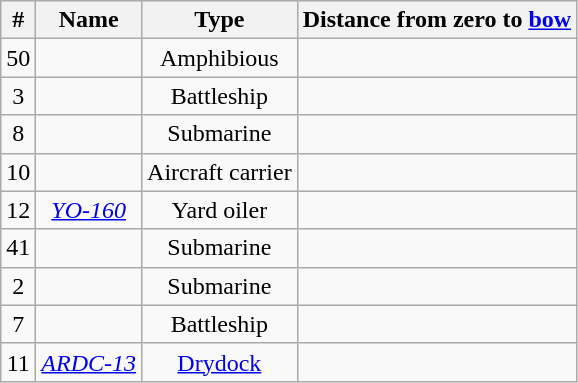<table class="wikitable">
<tr>
<th>#</th>
<th>Name</th>
<th>Type</th>
<th>Distance from zero to <a href='#'>bow</a></th>
</tr>
<tr>
<td style="text-align:center;">50</td>
<td style="text-align:center;"></td>
<td style="text-align:center;">Amphibious</td>
<td style="text-align:center;"></td>
</tr>
<tr>
<td style="text-align:center;">3</td>
<td style="text-align:center;"></td>
<td style="text-align:center;">Battleship</td>
<td style="text-align:center;"></td>
</tr>
<tr>
<td style="text-align:center;">8</td>
<td style="text-align:center;"></td>
<td style="text-align:center;">Submarine</td>
<td style="text-align:center;"></td>
</tr>
<tr>
<td style="text-align:center;">10</td>
<td style="text-align:center;"></td>
<td style="text-align:center;">Aircraft carrier</td>
<td style="text-align:center;"></td>
</tr>
<tr style="text-align:center;">
<td>12</td>
<td><em><a href='#'>YO-160</a></em></td>
<td>Yard oiler</td>
<td></td>
</tr>
<tr>
<td style="text-align:center;">41</td>
<td style="text-align:center;"></td>
<td style="text-align:center;">Submarine</td>
<td style="text-align:center;"></td>
</tr>
<tr>
<td style="text-align:center;">2</td>
<td style="text-align:center;"></td>
<td style="text-align:center;">Submarine</td>
<td style="text-align:center;"></td>
</tr>
<tr>
<td style="text-align:center;">7</td>
<td style="text-align:center;"></td>
<td style="text-align:center;">Battleship</td>
<td style="text-align:center;"></td>
</tr>
<tr>
<td style="text-align:center;">11</td>
<td style="text-align:center;"><em><a href='#'>ARDC-13</a></em></td>
<td style="text-align:center;"><a href='#'>Drydock</a></td>
<td style="text-align:center;"></td>
</tr>
</table>
